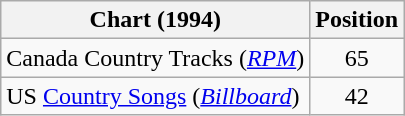<table class="wikitable sortable">
<tr>
<th scope="col">Chart (1994)</th>
<th scope="col">Position</th>
</tr>
<tr>
<td>Canada Country Tracks (<em><a href='#'>RPM</a></em>)</td>
<td align="center">65</td>
</tr>
<tr>
<td>US <a href='#'>Country Songs</a> (<em><a href='#'>Billboard</a></em>)</td>
<td align="center">42</td>
</tr>
</table>
